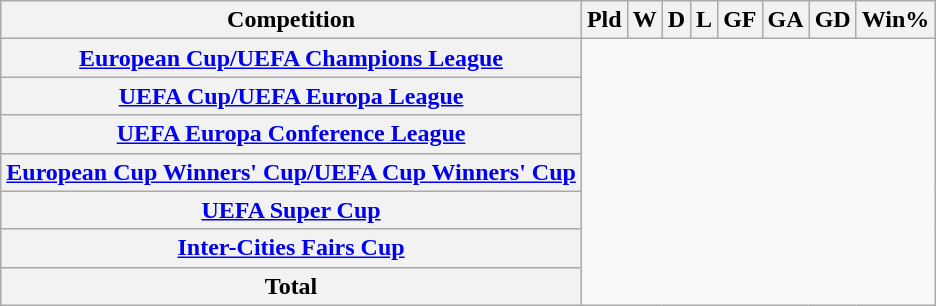<table class="wikitable plainrowheaders" style="text-align:center">
<tr>
<th scope="col">Competition</th>
<th scope="col">Pld</th>
<th scope="col">W</th>
<th scope="col">D</th>
<th scope="col">L</th>
<th scope="col">GF</th>
<th scope="col">GA</th>
<th scope="col">GD</th>
<th scope="col">Win%</th>
</tr>
<tr>
<th scope="row" align=left><a href='#'>European Cup/UEFA Champions League</a><br></th>
</tr>
<tr>
<th scope="row" align=left><a href='#'>UEFA Cup/UEFA Europa League</a><br></th>
</tr>
<tr>
<th scope="row" align=left><a href='#'>UEFA Europa Conference League</a><br></th>
</tr>
<tr>
<th scope="row" align=left><a href='#'>European Cup Winners' Cup/UEFA Cup Winners' Cup</a><br></th>
</tr>
<tr>
<th scope="row" align=left><a href='#'>UEFA Super Cup</a><br></th>
</tr>
<tr>
<th scope="row" align=left><a href='#'>Inter-Cities Fairs Cup</a><br></th>
</tr>
<tr>
<th>Total<br></th>
</tr>
</table>
